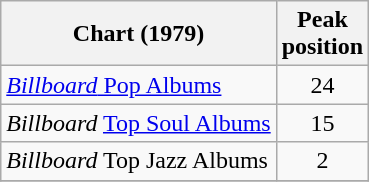<table class="wikitable">
<tr>
<th>Chart (1979)</th>
<th>Peak<br>position</th>
</tr>
<tr>
<td><a href='#'><em>Billboard</em> Pop Albums</a></td>
<td align=center>24</td>
</tr>
<tr>
<td><em>Billboard</em> <a href='#'>Top Soul Albums</a></td>
<td align=center>15</td>
</tr>
<tr>
<td><em>Billboard</em> Top Jazz Albums</td>
<td align=center>2</td>
</tr>
<tr>
</tr>
</table>
